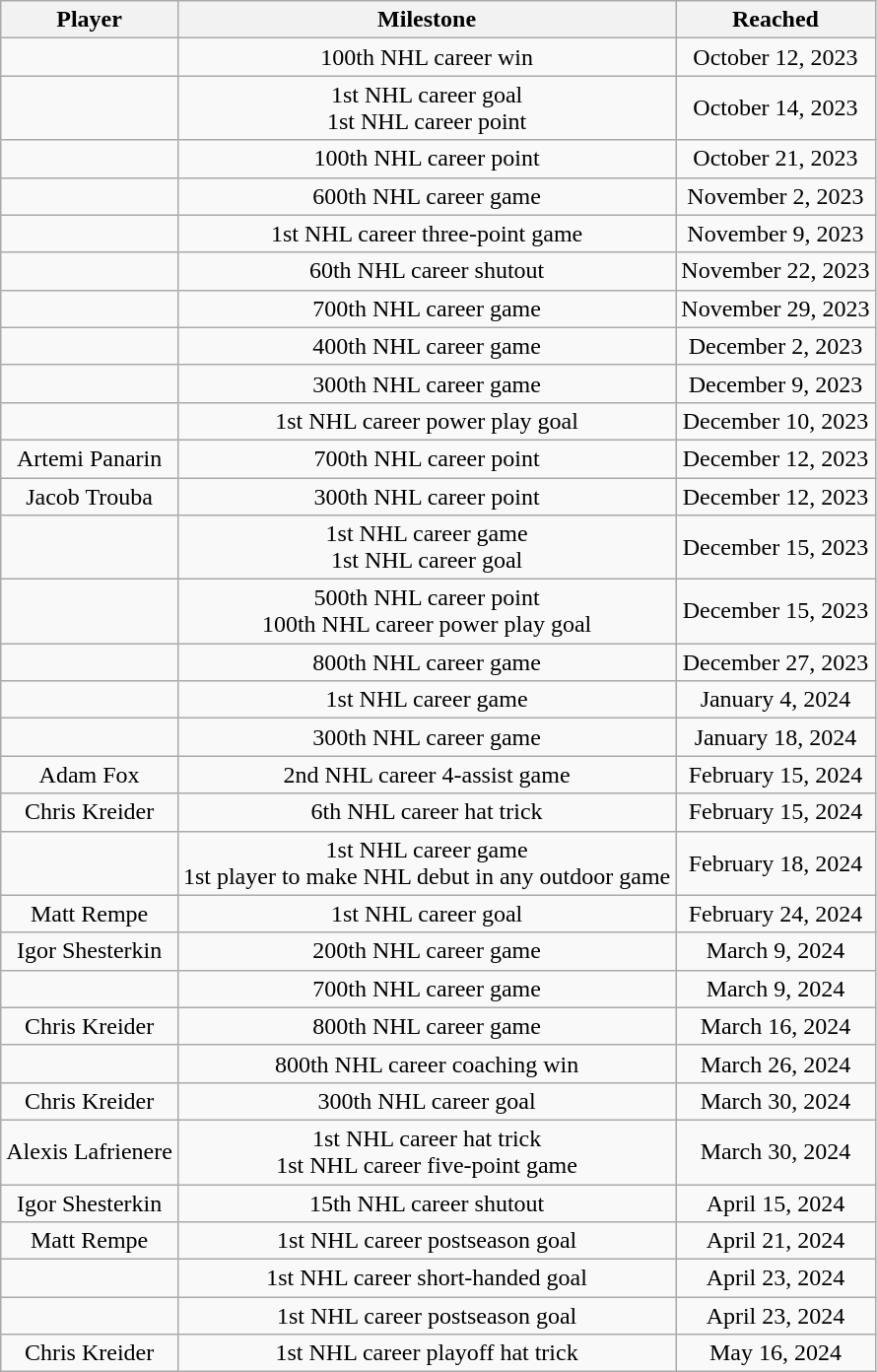<table class="wikitable sortable" style="text-align:center;">
<tr>
<th>Player</th>
<th>Milestone</th>
<th>Reached</th>
</tr>
<tr>
<td></td>
<td>100th NHL career win</td>
<td>October 12, 2023</td>
</tr>
<tr>
<td></td>
<td>1st NHL career goal<br>1st NHL career point</td>
<td>October 14, 2023</td>
</tr>
<tr>
<td></td>
<td>100th NHL career point</td>
<td>October 21, 2023</td>
</tr>
<tr>
<td></td>
<td>600th NHL career game</td>
<td>November 2, 2023</td>
</tr>
<tr>
<td></td>
<td>1st NHL career three-point game</td>
<td>November 9, 2023</td>
</tr>
<tr>
<td></td>
<td>60th NHL career shutout</td>
<td>November 22, 2023</td>
</tr>
<tr>
<td></td>
<td>700th NHL career game</td>
<td>November 29, 2023</td>
</tr>
<tr>
<td></td>
<td>400th NHL career game</td>
<td>December 2, 2023</td>
</tr>
<tr>
<td></td>
<td>300th NHL career game</td>
<td>December 9, 2023</td>
</tr>
<tr>
<td></td>
<td>1st NHL career power play goal</td>
<td>December 10, 2023</td>
</tr>
<tr>
<td>Artemi Panarin</td>
<td>700th NHL career point</td>
<td>December 12, 2023</td>
</tr>
<tr>
<td>Jacob Trouba</td>
<td>300th NHL career point</td>
<td>December 12, 2023</td>
</tr>
<tr>
<td></td>
<td>1st NHL career game<br>1st NHL career goal</td>
<td>December 15, 2023</td>
</tr>
<tr>
<td></td>
<td>500th NHL career point<br>100th NHL career power play goal</td>
<td>December 15, 2023</td>
</tr>
<tr>
<td></td>
<td>800th NHL career game</td>
<td>December 27, 2023</td>
</tr>
<tr>
<td></td>
<td>1st NHL career game</td>
<td>January 4, 2024</td>
</tr>
<tr>
<td></td>
<td>300th NHL career game</td>
<td>January 18, 2024</td>
</tr>
<tr>
<td>Adam Fox</td>
<td>2nd NHL career 4-assist game</td>
<td>February 15, 2024</td>
</tr>
<tr>
<td>Chris Kreider</td>
<td>6th NHL career hat trick</td>
<td>February 15, 2024</td>
</tr>
<tr>
<td></td>
<td>1st NHL career game<br>1st player to make NHL debut in any outdoor game</td>
<td>February 18, 2024</td>
</tr>
<tr>
<td>Matt Rempe</td>
<td>1st NHL career goal</td>
<td>February 24, 2024</td>
</tr>
<tr>
<td>Igor Shesterkin</td>
<td>200th NHL career game</td>
<td>March 9, 2024</td>
</tr>
<tr>
<td></td>
<td>700th NHL career game</td>
<td>March 9, 2024</td>
</tr>
<tr>
<td>Chris Kreider</td>
<td>800th NHL career game</td>
<td>March 16, 2024</td>
</tr>
<tr>
<td></td>
<td>800th NHL career coaching win</td>
<td>March 26, 2024</td>
</tr>
<tr>
<td>Chris Kreider</td>
<td>300th NHL career goal</td>
<td>March 30, 2024</td>
</tr>
<tr>
<td>Alexis Lafrienere</td>
<td>1st NHL career hat trick<br>1st NHL career five-point game</td>
<td>March 30, 2024</td>
</tr>
<tr>
<td>Igor Shesterkin</td>
<td>15th NHL career shutout</td>
<td>April 15, 2024</td>
</tr>
<tr>
<td>Matt Rempe</td>
<td>1st NHL career postseason goal</td>
<td>April 21, 2024</td>
</tr>
<tr>
<td></td>
<td>1st NHL career short-handed goal</td>
<td>April 23, 2024</td>
</tr>
<tr>
<td></td>
<td>1st NHL career postseason goal</td>
<td>April 23, 2024</td>
</tr>
<tr>
<td>Chris Kreider</td>
<td>1st NHL career playoff hat trick</td>
<td>May 16, 2024</td>
</tr>
</table>
